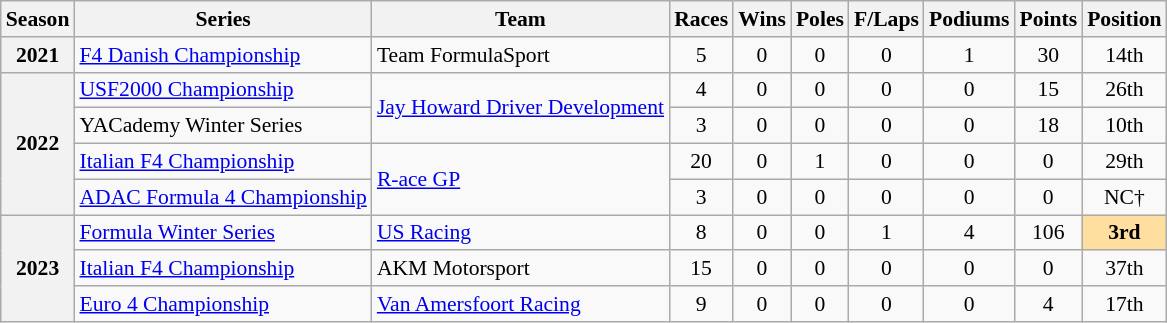<table class="wikitable" style="font-size: 90%; text-align:center">
<tr>
<th>Season</th>
<th>Series</th>
<th>Team</th>
<th>Races</th>
<th>Wins</th>
<th>Poles</th>
<th>F/Laps</th>
<th>Podiums</th>
<th>Points</th>
<th>Position</th>
</tr>
<tr>
<th>2021</th>
<td align=left><a href='#'>F4 Danish Championship</a></td>
<td align=left>Team FormulaSport</td>
<td>5</td>
<td>0</td>
<td>0</td>
<td>0</td>
<td>1</td>
<td>30</td>
<td>14th</td>
</tr>
<tr>
<th rowspan="4">2022</th>
<td align=left><a href='#'>USF2000 Championship</a></td>
<td rowspan="2" align="left"><a href='#'>Jay Howard Driver Development</a></td>
<td>4</td>
<td>0</td>
<td>0</td>
<td>0</td>
<td>0</td>
<td>15</td>
<td>26th</td>
</tr>
<tr>
<td align=left>YACademy Winter Series</td>
<td>3</td>
<td>0</td>
<td>0</td>
<td>0</td>
<td>0</td>
<td>18</td>
<td>10th</td>
</tr>
<tr>
<td align=left><a href='#'>Italian F4 Championship</a></td>
<td rowspan="2" align="left"><a href='#'>R-ace GP</a></td>
<td>20</td>
<td>0</td>
<td>1</td>
<td>0</td>
<td>0</td>
<td>0</td>
<td>29th</td>
</tr>
<tr>
<td align=left><a href='#'>ADAC Formula 4 Championship</a></td>
<td>3</td>
<td>0</td>
<td>0</td>
<td>0</td>
<td>0</td>
<td>0</td>
<td>NC†</td>
</tr>
<tr>
<th rowspan="3">2023</th>
<td align=left><a href='#'>Formula Winter Series</a></td>
<td align=left><a href='#'>US Racing</a></td>
<td>8</td>
<td>0</td>
<td>0</td>
<td>1</td>
<td>4</td>
<td>106</td>
<td style="background:#FFDF9F;"><strong>3rd</strong></td>
</tr>
<tr>
<td align=left><a href='#'>Italian F4 Championship</a></td>
<td align=left>AKM Motorsport</td>
<td>15</td>
<td>0</td>
<td>0</td>
<td>0</td>
<td>0</td>
<td>0</td>
<td>37th</td>
</tr>
<tr>
<td align=left><a href='#'>Euro 4 Championship</a></td>
<td align=left><a href='#'>Van Amersfoort Racing</a></td>
<td>9</td>
<td>0</td>
<td>0</td>
<td>0</td>
<td>0</td>
<td>4</td>
<td>17th</td>
</tr>
</table>
